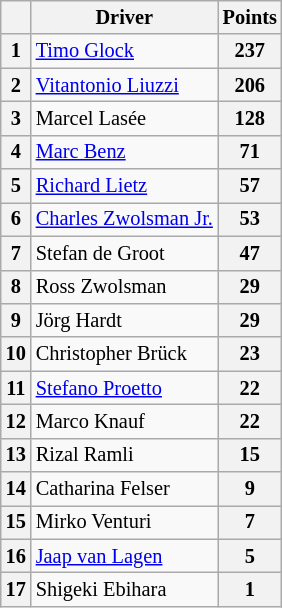<table class="wikitable" style="font-size:85%;">
<tr>
<th></th>
<th>Driver</th>
<th>Points</th>
</tr>
<tr>
<th>1</th>
<td> <a href='#'>Timo Glock</a></td>
<th>237</th>
</tr>
<tr>
<th>2</th>
<td> <a href='#'>Vitantonio Liuzzi</a></td>
<th>206</th>
</tr>
<tr>
<th>3</th>
<td> Marcel Lasée</td>
<th>128</th>
</tr>
<tr>
<th>4</th>
<td> <a href='#'>Marc Benz</a></td>
<th>71</th>
</tr>
<tr>
<th>5</th>
<td> <a href='#'>Richard Lietz</a></td>
<th>57</th>
</tr>
<tr>
<th>6</th>
<td> <a href='#'>Charles Zwolsman Jr.</a></td>
<th>53</th>
</tr>
<tr>
<th>7</th>
<td> Stefan de Groot</td>
<th>47</th>
</tr>
<tr>
<th>8</th>
<td> Ross Zwolsman</td>
<th>29</th>
</tr>
<tr>
<th>9</th>
<td> Jörg Hardt</td>
<th>29</th>
</tr>
<tr>
<th>10</th>
<td> Christopher Brück</td>
<th>23</th>
</tr>
<tr>
<th>11</th>
<td> <a href='#'>Stefano Proetto</a></td>
<th>22</th>
</tr>
<tr>
<th>12</th>
<td> Marco Knauf</td>
<th>22</th>
</tr>
<tr>
<th>13</th>
<td> Rizal Ramli</td>
<th>15</th>
</tr>
<tr>
<th>14</th>
<td> Catharina Felser</td>
<th>9</th>
</tr>
<tr>
<th>15</th>
<td> Mirko Venturi</td>
<th>7</th>
</tr>
<tr>
<th>16</th>
<td> <a href='#'>Jaap van Lagen</a></td>
<th>5</th>
</tr>
<tr>
<th>17</th>
<td> Shigeki Ebihara</td>
<th>1</th>
</tr>
</table>
